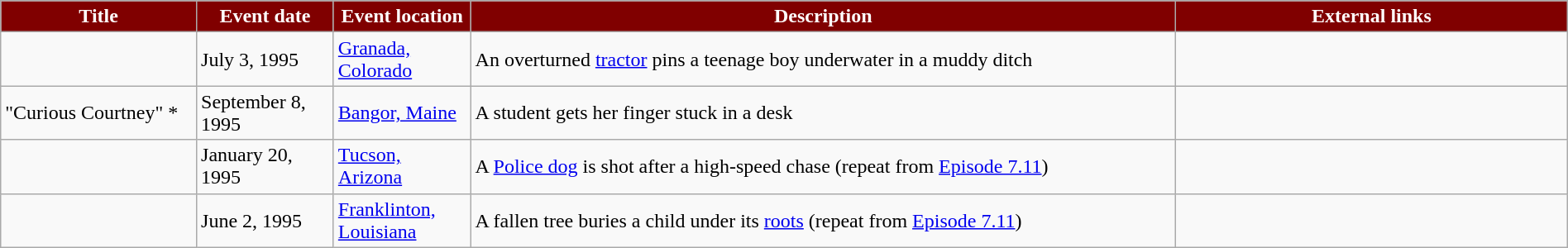<table class="wikitable" style="width: 100%;">
<tr>
<th style="background: #800000; color: #FFFFFF; width: 10%;">Title</th>
<th style="background: #800000; color: #FFFFFF; width: 7%;">Event date</th>
<th style="background: #800000; color: #FFFFFF; width: 7%;">Event location</th>
<th style="background: #800000; color: #FFFFFF; width: 36%;">Description</th>
<th style="background: #800000; color: #FFFFFF; width: 20%;">External links</th>
</tr>
<tr>
<td></td>
<td>July 3, 1995</td>
<td><a href='#'>Granada, Colorado</a></td>
<td>An overturned <a href='#'>tractor</a> pins a teenage boy underwater in a muddy ditch</td>
<td></td>
</tr>
<tr>
<td>"Curious Courtney" *</td>
<td>September 8, 1995</td>
<td><a href='#'>Bangor, Maine</a></td>
<td>A student gets her finger stuck in a desk</td>
<td></td>
</tr>
<tr>
<td></td>
<td>January 20, 1995</td>
<td><a href='#'>Tucson, Arizona</a></td>
<td>A <a href='#'>Police dog</a> is shot after a high-speed chase (repeat from <a href='#'>Episode 7.11</a>)</td>
<td></td>
</tr>
<tr>
<td></td>
<td>June 2, 1995</td>
<td><a href='#'>Franklinton, Louisiana</a></td>
<td>A fallen tree buries a child under its <a href='#'>roots</a> (repeat from <a href='#'>Episode 7.11</a>)</td>
<td></td>
</tr>
</table>
